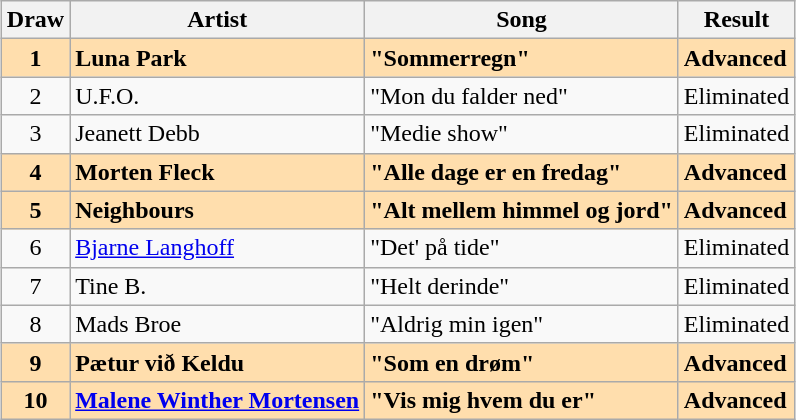<table class="sortable wikitable" style="margin: 1em auto 1em auto; text-align:center;">
<tr>
<th>Draw</th>
<th>Artist</th>
<th>Song</th>
<th>Result</th>
</tr>
<tr style="font-weight:bold; background:navajowhite;">
<td>1</td>
<td align="left">Luna Park</td>
<td align="left">"Sommerregn"</td>
<td align="left">Advanced</td>
</tr>
<tr>
<td>2</td>
<td align="left">U.F.O.</td>
<td align="left">"Mon du falder ned"</td>
<td align="left">Eliminated</td>
</tr>
<tr>
<td>3</td>
<td align="left">Jeanett Debb</td>
<td align="left">"Medie show"</td>
<td align="left">Eliminated</td>
</tr>
<tr style="font-weight:bold; background:navajowhite;">
<td>4</td>
<td align="left">Morten Fleck</td>
<td align="left">"Alle dage er en fredag"</td>
<td align="left">Advanced</td>
</tr>
<tr style="font-weight:bold; background:navajowhite;">
<td>5</td>
<td align="left">Neighbours</td>
<td align="left">"Alt mellem himmel og jord"</td>
<td align="left">Advanced</td>
</tr>
<tr>
<td>6</td>
<td align="left"><a href='#'>Bjarne Langhoff</a></td>
<td align="left">"Det' på tide"</td>
<td align="left">Eliminated</td>
</tr>
<tr>
<td>7</td>
<td align="left">Tine B.</td>
<td align="left">"Helt derinde"</td>
<td align="left">Eliminated</td>
</tr>
<tr>
<td>8</td>
<td align="left">Mads Broe</td>
<td align="left">"Aldrig min igen"</td>
<td align="left">Eliminated</td>
</tr>
<tr style="font-weight:bold; background:navajowhite;">
<td>9</td>
<td align="left">Pætur við Keldu</td>
<td align="left">"Som en drøm"</td>
<td align="left">Advanced</td>
</tr>
<tr style="font-weight:bold; background:navajowhite;">
<td>10</td>
<td align="left"><a href='#'>Malene Winther Mortensen</a></td>
<td align="left">"Vis mig hvem du er"</td>
<td align="left">Advanced</td>
</tr>
</table>
